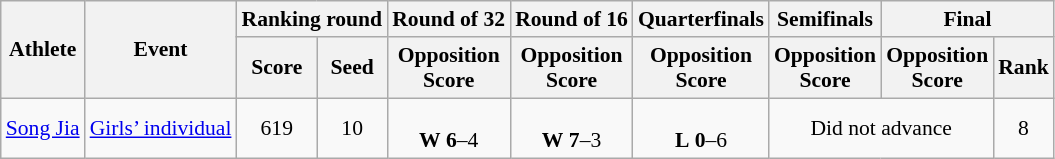<table class="wikitable" border="1" style="font-size:90%">
<tr>
<th rowspan=2>Athlete</th>
<th rowspan=2>Event</th>
<th colspan=2>Ranking round</th>
<th>Round of 32</th>
<th>Round of 16</th>
<th>Quarterfinals</th>
<th>Semifinals</th>
<th colspan=2>Final</th>
</tr>
<tr>
<th>Score</th>
<th>Seed</th>
<th>Opposition<br>Score</th>
<th>Opposition<br>Score</th>
<th>Opposition<br>Score</th>
<th>Opposition<br>Score</th>
<th>Opposition<br>Score</th>
<th>Rank</th>
</tr>
<tr>
<td><a href='#'>Song Jia</a></td>
<td><a href='#'>Girls’ individual</a></td>
<td align=center>619</td>
<td align=center>10</td>
<td align=center> <br> <strong>W</strong> <strong>6</strong>–4</td>
<td align=center> <br> <strong>W</strong> <strong>7</strong>–3</td>
<td align=center> <br> <strong>L</strong> <strong>0</strong>–6</td>
<td colspan=2 align=center>Did not advance</td>
<td align=center>8</td>
</tr>
</table>
